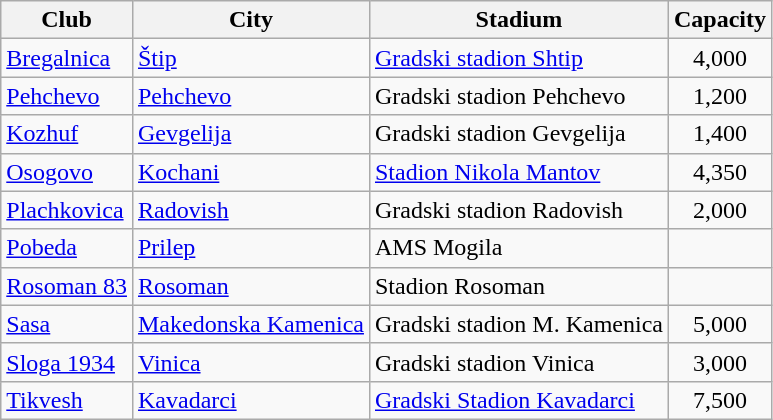<table class="wikitable sortable">
<tr>
<th>Club</th>
<th>City</th>
<th>Stadium</th>
<th>Capacity</th>
</tr>
<tr>
<td><a href='#'>Bregalnica</a></td>
<td><a href='#'>Štip</a></td>
<td><a href='#'>Gradski stadion Shtip</a></td>
<td align=center>4,000</td>
</tr>
<tr>
<td><a href='#'>Pehchevo</a></td>
<td><a href='#'>Pehchevo</a></td>
<td>Gradski stadion Pehchevo</td>
<td align=center>1,200</td>
</tr>
<tr>
<td><a href='#'>Kozhuf</a></td>
<td><a href='#'>Gevgelija</a></td>
<td>Gradski stadion Gevgelija</td>
<td align=center>1,400</td>
</tr>
<tr>
<td><a href='#'>Osogovo</a></td>
<td><a href='#'>Kochani</a></td>
<td><a href='#'>Stadion Nikola Mantov</a></td>
<td align=center>4,350</td>
</tr>
<tr>
<td><a href='#'>Plachkovica</a></td>
<td><a href='#'>Radovish</a></td>
<td>Gradski stadion Radovish</td>
<td align=center>2,000</td>
</tr>
<tr>
<td><a href='#'>Pobeda</a></td>
<td><a href='#'>Prilep</a></td>
<td>AMS Mogila</td>
<td></td>
</tr>
<tr>
<td><a href='#'>Rosoman 83</a></td>
<td><a href='#'>Rosoman</a></td>
<td>Stadion Rosoman</td>
<td></td>
</tr>
<tr>
<td><a href='#'>Sasa</a></td>
<td><a href='#'>Makedonska Kamenica</a></td>
<td>Gradski stadion M. Kamenica</td>
<td align=center>5,000</td>
</tr>
<tr>
<td><a href='#'>Sloga 1934</a></td>
<td><a href='#'>Vinica</a></td>
<td>Gradski stadion Vinica</td>
<td align=center>3,000</td>
</tr>
<tr>
<td><a href='#'>Tikvesh</a></td>
<td><a href='#'>Kavadarci</a></td>
<td><a href='#'>Gradski Stadion Kavadarci</a></td>
<td align=center>7,500</td>
</tr>
</table>
